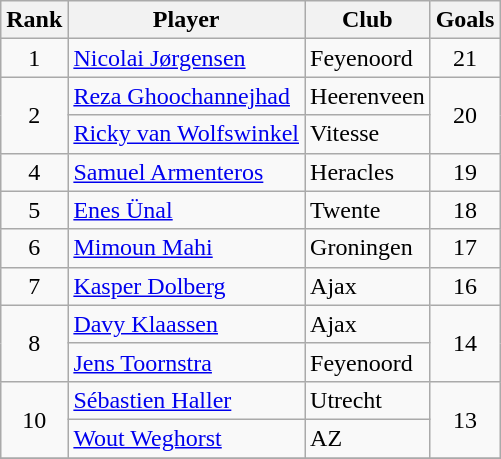<table class=wikitable style=text-align:center>
<tr>
<th>Rank</th>
<th>Player</th>
<th>Club</th>
<th>Goals</th>
</tr>
<tr>
<td>1</td>
<td align=left> <a href='#'>Nicolai Jørgensen</a></td>
<td align=left>Feyenoord</td>
<td>21</td>
</tr>
<tr>
<td rowspan=2>2</td>
<td align=left> <a href='#'>Reza Ghoochannejhad</a></td>
<td align=left>Heerenveen</td>
<td rowspan=2>20</td>
</tr>
<tr>
<td align=left> <a href='#'>Ricky van Wolfswinkel</a></td>
<td align=left>Vitesse</td>
</tr>
<tr>
<td>4</td>
<td align=left> <a href='#'>Samuel Armenteros</a></td>
<td align=left>Heracles</td>
<td>19</td>
</tr>
<tr>
<td>5</td>
<td align=left> <a href='#'>Enes Ünal</a></td>
<td align=left>Twente</td>
<td>18</td>
</tr>
<tr>
<td>6</td>
<td align=left> <a href='#'>Mimoun Mahi</a></td>
<td align=left>Groningen</td>
<td>17</td>
</tr>
<tr>
<td rowspan=1>7</td>
<td align=left> <a href='#'>Kasper Dolberg</a></td>
<td align=left>Ajax</td>
<td rowspan=1>16</td>
</tr>
<tr>
<td rowspan=2>8</td>
<td align=left> <a href='#'>Davy Klaassen</a></td>
<td align=left>Ajax</td>
<td rowspan=2>14</td>
</tr>
<tr>
<td align=left> <a href='#'>Jens Toornstra</a></td>
<td align=left>Feyenoord</td>
</tr>
<tr>
<td rowspan=2>10</td>
<td align=left> <a href='#'>Sébastien Haller</a></td>
<td align=left>Utrecht</td>
<td rowspan=2>13</td>
</tr>
<tr>
<td align=left> <a href='#'>Wout Weghorst</a></td>
<td align=left>AZ</td>
</tr>
<tr>
</tr>
</table>
